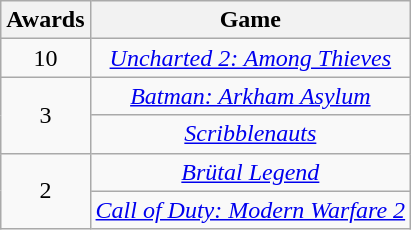<table class="wikitable floatleft" rowspan="2" style="text-align:center;" background: #f6e39c;>
<tr>
<th scope="col">Awards</th>
<th scope="col">Game</th>
</tr>
<tr>
<td>10</td>
<td><em><a href='#'>Uncharted 2: Among Thieves</a></em></td>
</tr>
<tr>
<td rowspan=2>3</td>
<td><em><a href='#'>Batman: Arkham Asylum</a></em></td>
</tr>
<tr>
<td><em><a href='#'>Scribblenauts</a></em></td>
</tr>
<tr>
<td rowspan=2>2</td>
<td><em><a href='#'>Brütal Legend</a></em></td>
</tr>
<tr>
<td><em><a href='#'>Call of Duty: Modern Warfare 2</a></em></td>
</tr>
</table>
